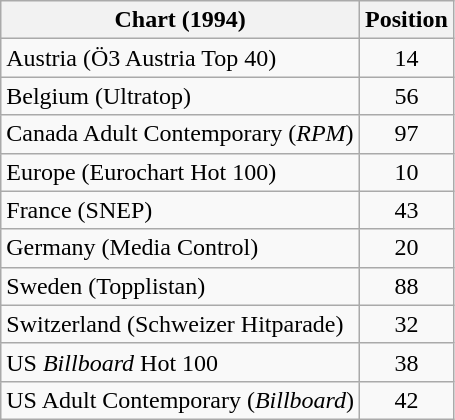<table class="wikitable sortable">
<tr>
<th>Chart (1994)</th>
<th>Position</th>
</tr>
<tr>
<td>Austria (Ö3 Austria Top 40)</td>
<td align="center">14</td>
</tr>
<tr>
<td>Belgium (Ultratop)</td>
<td align="center">56</td>
</tr>
<tr>
<td>Canada Adult Contemporary (<em>RPM</em>)</td>
<td align="center">97</td>
</tr>
<tr>
<td>Europe (Eurochart Hot 100)</td>
<td align="center">10</td>
</tr>
<tr>
<td>France (SNEP)</td>
<td align="center">43</td>
</tr>
<tr>
<td>Germany (Media Control)</td>
<td align="center">20</td>
</tr>
<tr>
<td>Sweden (Topplistan)</td>
<td align="center">88</td>
</tr>
<tr>
<td>Switzerland (Schweizer Hitparade)</td>
<td align="center">32</td>
</tr>
<tr>
<td>US <em>Billboard</em> Hot 100</td>
<td align="center">38</td>
</tr>
<tr>
<td>US Adult Contemporary (<em>Billboard</em>)</td>
<td align="center">42</td>
</tr>
</table>
